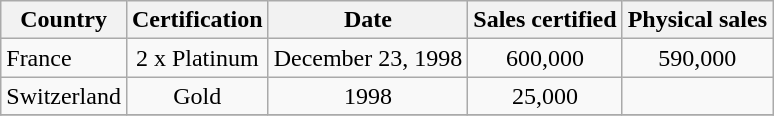<table class="wikitable sortable">
<tr>
<th bgcolor="#ebf5ff">Country</th>
<th bgcolor="#ebf5ff">Certification</th>
<th bgcolor="#ebf5ff">Date</th>
<th bgcolor="#ebf5ff">Sales certified</th>
<th bgcolor="#ebf5ff">Physical sales</th>
</tr>
<tr>
<td>France</td>
<td align="center">2 x Platinum</td>
<td align="center">December 23, 1998</td>
<td align="center">600,000</td>
<td align="center">590,000</td>
</tr>
<tr>
<td>Switzerland</td>
<td align="center">Gold</td>
<td align="center">1998</td>
<td align="center">25,000</td>
<td align="center"></td>
</tr>
<tr>
</tr>
</table>
